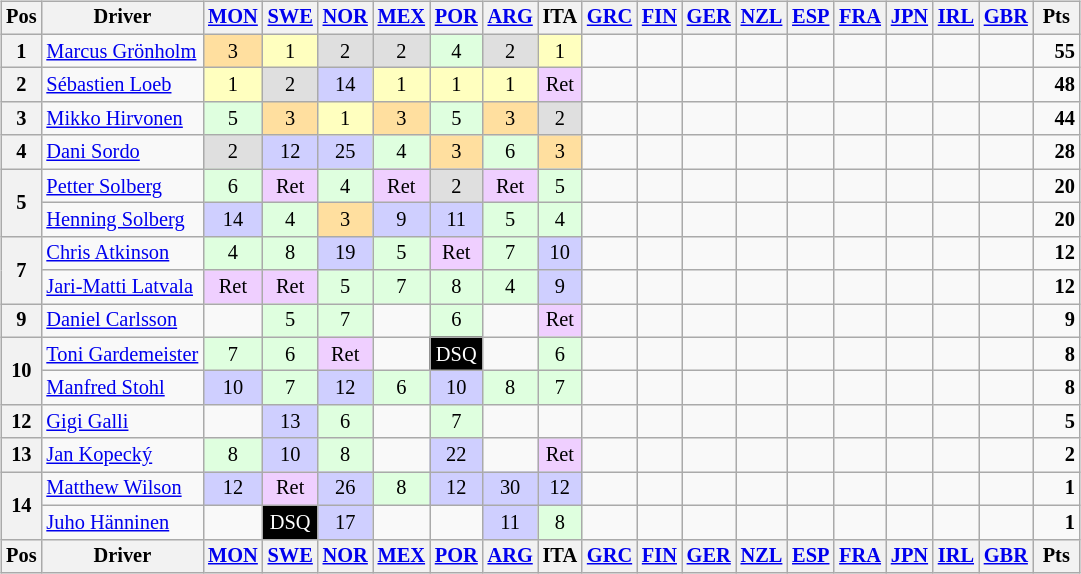<table>
<tr>
<td><br><table class="wikitable" style="font-size: 85%; text-align: center;">
<tr valign="top">
<th valign="middle">Pos</th>
<th valign="middle">Driver</th>
<th><a href='#'>MON</a><br></th>
<th><a href='#'>SWE</a><br></th>
<th><a href='#'>NOR</a><br></th>
<th><a href='#'>MEX</a><br></th>
<th><a href='#'>POR</a><br></th>
<th><a href='#'>ARG</a><br></th>
<th>ITA<br></th>
<th><a href='#'>GRC</a><br></th>
<th><a href='#'>FIN</a><br></th>
<th><a href='#'>GER</a><br></th>
<th><a href='#'>NZL</a><br></th>
<th><a href='#'>ESP</a><br></th>
<th><a href='#'>FRA</a><br></th>
<th><a href='#'>JPN</a><br></th>
<th><a href='#'>IRL</a><br></th>
<th><a href='#'>GBR</a><br></th>
<th valign="middle"> Pts </th>
</tr>
<tr>
<th>1</th>
<td align=left> <a href='#'>Marcus Grönholm</a></td>
<td style="background:#ffdf9f;">3</td>
<td style="background:#ffffbf;">1</td>
<td style="background:#dfdfdf;">2</td>
<td style="background:#dfdfdf;">2</td>
<td style="background:#dfffdf;">4</td>
<td style="background:#dfdfdf;">2</td>
<td style="background:#ffffbf;">1</td>
<td></td>
<td></td>
<td></td>
<td></td>
<td></td>
<td></td>
<td></td>
<td></td>
<td></td>
<td align="right"><strong>55</strong></td>
</tr>
<tr>
<th>2</th>
<td align=left> <a href='#'>Sébastien Loeb</a></td>
<td style="background:#ffffbf;">1</td>
<td style="background:#dfdfdf;">2</td>
<td style="background:#cfcfff;">14</td>
<td style="background:#ffffbf;">1</td>
<td style="background:#ffffbf;">1</td>
<td style="background:#ffffbf;">1</td>
<td style="background:#efcfff;">Ret</td>
<td></td>
<td></td>
<td></td>
<td></td>
<td></td>
<td></td>
<td></td>
<td></td>
<td></td>
<td align="right"><strong>48</strong></td>
</tr>
<tr>
<th>3</th>
<td align=left> <a href='#'>Mikko Hirvonen</a></td>
<td style="background:#dfffdf;">5</td>
<td style="background:#ffdf9f;">3</td>
<td style="background:#ffffbf;">1</td>
<td style="background:#ffdf9f;">3</td>
<td style="background:#dfffdf;">5</td>
<td style="background:#ffdf9f;">3</td>
<td style="background:#dfdfdf;">2</td>
<td></td>
<td></td>
<td></td>
<td></td>
<td></td>
<td></td>
<td></td>
<td></td>
<td></td>
<td align="right"><strong>44</strong></td>
</tr>
<tr>
<th>4</th>
<td align=left> <a href='#'>Dani Sordo</a></td>
<td style="background:#dfdfdf;">2</td>
<td style="background:#cfcfff;">12</td>
<td style="background:#cfcfff;">25</td>
<td style="background:#dfffdf;">4</td>
<td style="background:#ffdf9f;">3</td>
<td style="background:#dfffdf;">6</td>
<td style="background:#ffdf9f;">3</td>
<td></td>
<td></td>
<td></td>
<td></td>
<td></td>
<td></td>
<td></td>
<td></td>
<td></td>
<td align="right"><strong>28</strong></td>
</tr>
<tr>
<th rowspan=2>5</th>
<td align=left> <a href='#'>Petter Solberg</a></td>
<td style="background:#dfffdf;">6</td>
<td style="background:#efcfff;">Ret</td>
<td style="background:#dfffdf;">4</td>
<td style="background:#efcfff;">Ret</td>
<td style="background:#dfdfdf;">2</td>
<td style="background:#efcfff;">Ret</td>
<td style="background:#dfffdf;">5</td>
<td></td>
<td></td>
<td></td>
<td></td>
<td></td>
<td></td>
<td></td>
<td></td>
<td></td>
<td align="right"><strong>20</strong></td>
</tr>
<tr>
<td align=left> <a href='#'>Henning Solberg</a></td>
<td style="background:#cfcfff;">14</td>
<td style="background:#dfffdf;">4</td>
<td style="background:#ffdf9f;">3</td>
<td style="background:#cfcfff;">9</td>
<td style="background:#cfcfff;">11</td>
<td style="background:#dfffdf;">5</td>
<td style="background:#dfffdf;">4</td>
<td></td>
<td></td>
<td></td>
<td></td>
<td></td>
<td></td>
<td></td>
<td></td>
<td></td>
<td align="right"><strong>20</strong></td>
</tr>
<tr>
<th rowspan=2>7</th>
<td align=left> <a href='#'>Chris Atkinson</a></td>
<td style="background:#dfffdf;">4</td>
<td style="background:#dfffdf;">8</td>
<td style="background:#cfcfff;">19</td>
<td style="background:#dfffdf;">5</td>
<td style="background:#efcfff;">Ret</td>
<td style="background:#dfffdf;">7</td>
<td style="background:#cfcfff;">10</td>
<td></td>
<td></td>
<td></td>
<td></td>
<td></td>
<td></td>
<td></td>
<td></td>
<td></td>
<td align="right"><strong>12</strong></td>
</tr>
<tr>
<td align=left> <a href='#'>Jari-Matti Latvala</a></td>
<td style="background:#efcfff;">Ret</td>
<td style="background:#efcfff;">Ret</td>
<td style="background:#dfffdf;">5</td>
<td style="background:#dfffdf;">7</td>
<td style="background:#dfffdf;">8</td>
<td style="background:#dfffdf;">4</td>
<td style="background:#cfcfff;">9</td>
<td></td>
<td></td>
<td></td>
<td></td>
<td></td>
<td></td>
<td></td>
<td></td>
<td></td>
<td align="right"><strong>12</strong></td>
</tr>
<tr>
<th>9</th>
<td align=left> <a href='#'>Daniel Carlsson</a></td>
<td></td>
<td style="background:#dfffdf;">5</td>
<td style="background:#dfffdf;">7</td>
<td></td>
<td style="background:#dfffdf;">6</td>
<td></td>
<td style="background:#efcfff;">Ret</td>
<td></td>
<td></td>
<td></td>
<td></td>
<td></td>
<td></td>
<td></td>
<td></td>
<td></td>
<td align="right"><strong>9</strong></td>
</tr>
<tr>
<th rowspan=2>10</th>
<td align=left> <a href='#'>Toni Gardemeister</a></td>
<td style="background:#dfffdf;">7</td>
<td style="background:#dfffdf;">6</td>
<td style="background:#efcfff;">Ret</td>
<td></td>
<td style="background:#000000; color:white;">DSQ</td>
<td></td>
<td style="background:#dfffdf;">6</td>
<td></td>
<td></td>
<td></td>
<td></td>
<td></td>
<td></td>
<td></td>
<td></td>
<td></td>
<td align="right"><strong>8</strong></td>
</tr>
<tr>
<td align=left> <a href='#'>Manfred Stohl</a></td>
<td style="background:#cfcfff;">10</td>
<td style="background:#dfffdf;">7</td>
<td style="background:#cfcfff;">12</td>
<td style="background:#dfffdf;">6</td>
<td style="background:#cfcfff;">10</td>
<td style="background:#dfffdf;">8</td>
<td style="background:#dfffdf;">7</td>
<td></td>
<td></td>
<td></td>
<td></td>
<td></td>
<td></td>
<td></td>
<td></td>
<td></td>
<td align="right"><strong>8</strong></td>
</tr>
<tr>
<th>12</th>
<td align=left> <a href='#'>Gigi Galli</a></td>
<td></td>
<td style="background:#cfcfff;">13</td>
<td style="background:#dfffdf;">6</td>
<td></td>
<td style="background:#dfffdf;">7</td>
<td></td>
<td></td>
<td></td>
<td></td>
<td></td>
<td></td>
<td></td>
<td></td>
<td></td>
<td></td>
<td></td>
<td align="right"><strong>5</strong></td>
</tr>
<tr>
<th>13</th>
<td align=left> <a href='#'>Jan Kopecký</a></td>
<td style="background:#dfffdf;">8</td>
<td style="background:#cfcfff;">10</td>
<td style="background:#dfffdf;">8</td>
<td></td>
<td style="background:#cfcfff;">22</td>
<td></td>
<td style="background:#efcfff;">Ret</td>
<td></td>
<td></td>
<td></td>
<td></td>
<td></td>
<td></td>
<td></td>
<td></td>
<td></td>
<td align="right"><strong>2</strong></td>
</tr>
<tr>
<th rowspan=2>14</th>
<td align=left> <a href='#'>Matthew Wilson</a></td>
<td style="background:#cfcfff;">12</td>
<td style="background:#efcfff;">Ret</td>
<td style="background:#cfcfff;">26</td>
<td style="background:#dfffdf;">8</td>
<td style="background:#cfcfff;">12</td>
<td style="background:#cfcfff;">30</td>
<td style="background:#cfcfff;">12</td>
<td></td>
<td></td>
<td></td>
<td></td>
<td></td>
<td></td>
<td></td>
<td></td>
<td></td>
<td align="right"><strong>1</strong></td>
</tr>
<tr>
<td align=left> <a href='#'>Juho Hänninen</a></td>
<td></td>
<td style="background:#000000; color:white;">DSQ</td>
<td style="background:#cfcfff;">17</td>
<td></td>
<td></td>
<td style="background:#cfcfff;">11</td>
<td style="background:#dfffdf;">8</td>
<td></td>
<td></td>
<td></td>
<td></td>
<td></td>
<td></td>
<td></td>
<td></td>
<td></td>
<td align="right"><strong>1</strong></td>
</tr>
<tr valign="top">
<th valign="middle">Pos</th>
<th valign="middle">Driver</th>
<th><a href='#'>MON</a><br></th>
<th><a href='#'>SWE</a><br></th>
<th><a href='#'>NOR</a><br></th>
<th><a href='#'>MEX</a><br></th>
<th><a href='#'>POR</a><br></th>
<th><a href='#'>ARG</a><br></th>
<th>ITA<br></th>
<th><a href='#'>GRC</a><br></th>
<th><a href='#'>FIN</a><br></th>
<th><a href='#'>GER</a><br></th>
<th><a href='#'>NZL</a><br></th>
<th><a href='#'>ESP</a><br></th>
<th><a href='#'>FRA</a><br></th>
<th><a href='#'>JPN</a><br></th>
<th><a href='#'>IRL</a><br></th>
<th><a href='#'>GBR</a><br></th>
<th valign="middle"> Pts </th>
</tr>
</table>
</td>
<td valign="top"><br></td>
</tr>
</table>
